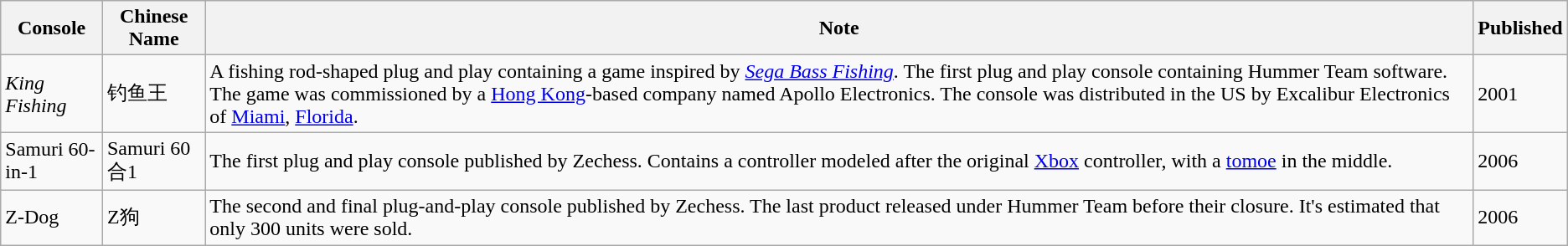<table class="wikitable">
<tr>
<th>Console</th>
<th>Chinese Name</th>
<th>Note</th>
<th>Published</th>
</tr>
<tr>
<td><em>King Fishing</em></td>
<td>钓鱼王</td>
<td>A fishing rod-shaped plug and play containing a game inspired by <em><a href='#'>Sega Bass Fishing</a></em>.  The first plug and play console containing Hummer Team software. The game was commissioned by a <a href='#'>Hong Kong</a>-based company named Apollo Electronics. The console was distributed in the US by Excalibur Electronics of <a href='#'>Miami</a>, <a href='#'>Florida</a>.</td>
<td>2001</td>
</tr>
<tr>
<td>Samuri 60-in-1</td>
<td>Samuri 60合1</td>
<td>The first plug and play console published by Zechess. Contains a controller modeled after the original <a href='#'>Xbox</a> controller, with a <a href='#'>tomoe</a> in the middle.</td>
<td>2006</td>
</tr>
<tr>
<td>Z-Dog</td>
<td>Z狗</td>
<td>The second and final plug-and-play console published by Zechess. The last product released under Hummer Team before their closure. It's estimated that only 300 units were sold.</td>
<td>2006</td>
</tr>
</table>
